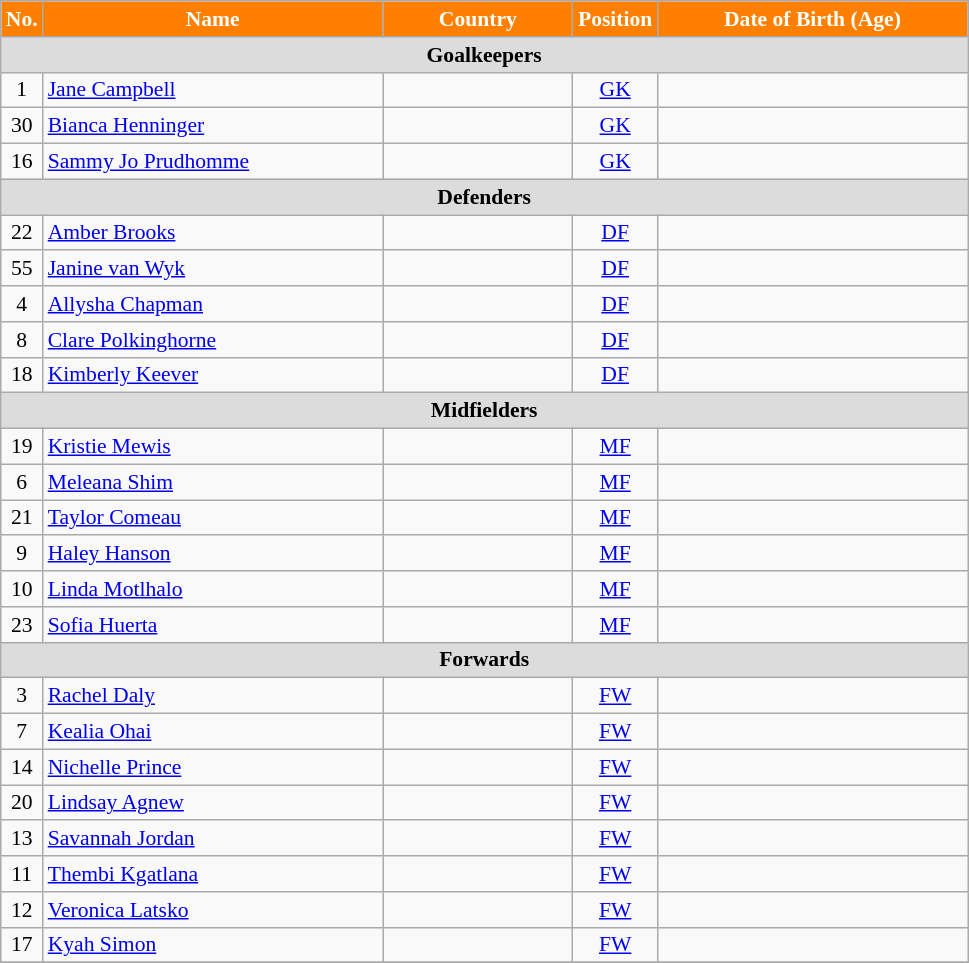<table class="wikitable" style="text-align: left; font-size:90%">
<tr>
<th style="background:#FF8000; color:white; text-align:center;" width=5px>No.</th>
<th style="background:#FF8000; color:white; text-align:center;" width=220px>Name</th>
<th style="background:#FF8000; color:white; text-align:center;" width=120px>Country</th>
<th style="background:#FF8000; color:white; text-align:center;" width=20px>Position</th>
<th style="background:#FF8000; color:white; text-align:center;" width=200px>Date of Birth (Age)</th>
</tr>
<tr>
<th colspan=5 style="background:#dcdcdc; text-align:center;">Goalkeepers</th>
</tr>
<tr>
<td align=center>1</td>
<td><a href='#'>Jane Campbell</a></td>
<td></td>
<td align=center><a href='#'>GK</a></td>
<td></td>
</tr>
<tr>
<td align=center>30</td>
<td><a href='#'>Bianca Henninger</a></td>
<td></td>
<td align=center><a href='#'>GK</a></td>
<td></td>
</tr>
<tr>
<td align=center>16</td>
<td><a href='#'>Sammy Jo Prudhomme</a></td>
<td></td>
<td align=center><a href='#'>GK</a></td>
<td></td>
</tr>
<tr>
<th colspan=5 style="background:#dcdcdc; text-align:center;">Defenders</th>
</tr>
<tr>
<td align=center>22</td>
<td><a href='#'>Amber Brooks</a></td>
<td></td>
<td align=center><a href='#'>DF</a></td>
<td></td>
</tr>
<tr>
<td align=center>55</td>
<td><a href='#'>Janine van Wyk</a></td>
<td></td>
<td align=center><a href='#'>DF</a></td>
<td></td>
</tr>
<tr>
<td align=center>4</td>
<td><a href='#'>Allysha Chapman</a></td>
<td></td>
<td align=center><a href='#'>DF</a></td>
<td></td>
</tr>
<tr>
<td align=center>8</td>
<td><a href='#'>Clare Polkinghorne</a></td>
<td></td>
<td align=center><a href='#'>DF</a></td>
<td></td>
</tr>
<tr>
<td align=center>18</td>
<td><a href='#'>Kimberly Keever</a></td>
<td></td>
<td align=center><a href='#'>DF</a></td>
<td></td>
</tr>
<tr>
<th colspan=5 style="background:#dcdcdc; text-align:center;">Midfielders</th>
</tr>
<tr>
<td align=center>19</td>
<td><a href='#'>Kristie Mewis</a></td>
<td></td>
<td align=center><a href='#'>MF</a></td>
<td></td>
</tr>
<tr>
<td align=center>6</td>
<td><a href='#'>Meleana Shim</a></td>
<td></td>
<td align=center><a href='#'>MF</a></td>
<td></td>
</tr>
<tr>
<td align=center>21</td>
<td><a href='#'>Taylor Comeau</a></td>
<td></td>
<td align=center><a href='#'>MF</a></td>
<td></td>
</tr>
<tr>
<td align=center>9</td>
<td><a href='#'>Haley Hanson</a></td>
<td></td>
<td align=center><a href='#'>MF</a></td>
<td></td>
</tr>
<tr>
<td align=center>10</td>
<td><a href='#'>Linda Motlhalo</a></td>
<td></td>
<td align=center><a href='#'>MF</a></td>
<td></td>
</tr>
<tr>
<td align=center>23</td>
<td><a href='#'>Sofia Huerta</a></td>
<td></td>
<td align=center><a href='#'>MF</a></td>
<td></td>
</tr>
<tr>
<th colspan=5 style="background:#dcdcdc; text-align:center;">Forwards</th>
</tr>
<tr>
<td align=center>3</td>
<td><a href='#'>Rachel Daly</a></td>
<td></td>
<td align=center><a href='#'>FW</a></td>
<td></td>
</tr>
<tr>
<td align=center>7</td>
<td><a href='#'>Kealia Ohai</a></td>
<td></td>
<td align=center><a href='#'>FW</a></td>
<td></td>
</tr>
<tr>
<td align=center>14</td>
<td><a href='#'>Nichelle Prince</a></td>
<td></td>
<td align=center><a href='#'>FW</a></td>
<td></td>
</tr>
<tr>
<td align=center>20</td>
<td><a href='#'>Lindsay Agnew</a></td>
<td></td>
<td align=center><a href='#'>FW</a></td>
<td></td>
</tr>
<tr>
<td align=center>13</td>
<td><a href='#'>Savannah Jordan</a></td>
<td></td>
<td align=center><a href='#'>FW</a></td>
<td></td>
</tr>
<tr>
<td align=center>11</td>
<td><a href='#'>Thembi Kgatlana</a></td>
<td></td>
<td align=center><a href='#'>FW</a></td>
<td></td>
</tr>
<tr>
<td align=center>12</td>
<td><a href='#'>Veronica Latsko</a></td>
<td></td>
<td align=center><a href='#'>FW</a></td>
<td></td>
</tr>
<tr>
<td align=center>17</td>
<td><a href='#'>Kyah Simon</a></td>
<td></td>
<td align=center><a href='#'>FW</a></td>
<td></td>
</tr>
<tr>
</tr>
</table>
